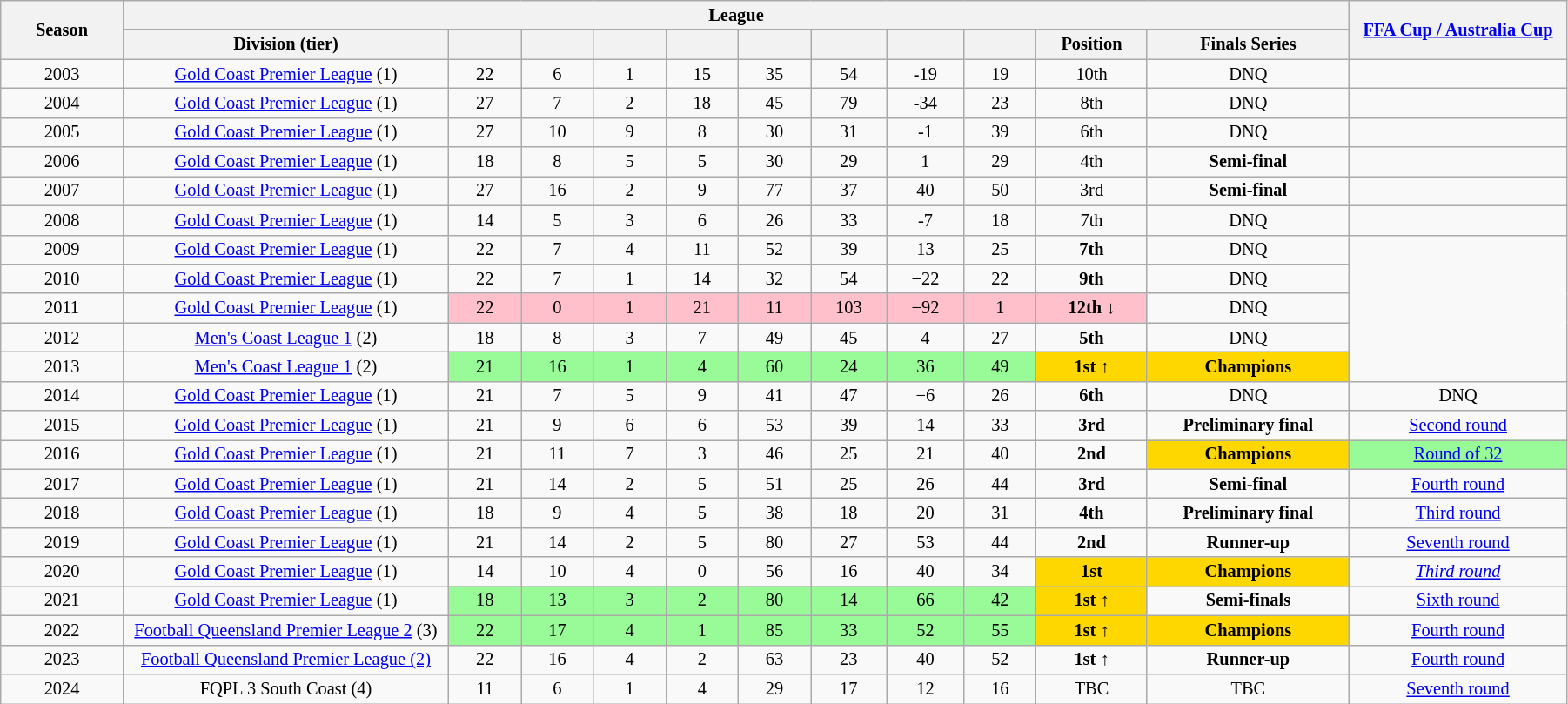<table class="wikitable" style="text-align:center; font-size:85%;width:95%; text-align:center">
<tr>
<th rowspan="2" width="3%">Season</th>
<th colspan="11" rowspan="1" width="28%">League</th>
<th rowspan="2" width="6%"><a href='#'>FFA Cup / Australia Cup</a></th>
</tr>
<tr>
<th width="9%">Division (tier)</th>
<th width="2%"></th>
<th width="2%"></th>
<th width="2%"></th>
<th width="2%"></th>
<th width="2%"></th>
<th width="2%"></th>
<th width="2%"></th>
<th width="2%"></th>
<th width="2%">Position</th>
<th width="5%">Finals Series</th>
</tr>
<tr>
<td>2003</td>
<td><a href='#'>Gold Coast Premier League</a> (1)</td>
<td>22</td>
<td>6</td>
<td>1</td>
<td>15</td>
<td>35</td>
<td>54</td>
<td>-19</td>
<td>19</td>
<td>10th</td>
<td>DNQ</td>
<td></td>
</tr>
<tr>
<td>2004</td>
<td><a href='#'>Gold Coast Premier League</a> (1)</td>
<td>27</td>
<td>7</td>
<td>2</td>
<td>18</td>
<td>45</td>
<td>79</td>
<td>-34</td>
<td>23</td>
<td>8th</td>
<td>DNQ</td>
<td></td>
</tr>
<tr>
<td>2005</td>
<td><a href='#'>Gold Coast Premier League</a> (1)</td>
<td>27</td>
<td>10</td>
<td>9</td>
<td>8</td>
<td>30</td>
<td>31</td>
<td>-1</td>
<td>39</td>
<td>6th</td>
<td>DNQ</td>
<td></td>
</tr>
<tr>
<td>2006</td>
<td><a href='#'>Gold Coast Premier League</a> (1)</td>
<td>18</td>
<td>8</td>
<td>5</td>
<td>5</td>
<td>30</td>
<td>29</td>
<td>1</td>
<td>29</td>
<td>4th</td>
<td><strong>Semi-final</strong></td>
<td></td>
</tr>
<tr>
<td>2007</td>
<td><a href='#'>Gold Coast Premier League</a> (1)</td>
<td>27</td>
<td>16</td>
<td>2</td>
<td>9</td>
<td>77</td>
<td>37</td>
<td>40</td>
<td>50</td>
<td>3rd</td>
<td><strong>Semi-final</strong></td>
<td></td>
</tr>
<tr>
<td>2008</td>
<td><a href='#'>Gold Coast Premier League</a> (1)</td>
<td>14</td>
<td>5</td>
<td>3</td>
<td>6</td>
<td>26</td>
<td>33</td>
<td>-7</td>
<td>18</td>
<td>7th</td>
<td>DNQ</td>
<td></td>
</tr>
<tr>
<td>2009</td>
<td><a href='#'>Gold Coast Premier League</a> (1)</td>
<td>22</td>
<td>7</td>
<td>4</td>
<td>11</td>
<td>52</td>
<td>39</td>
<td>13</td>
<td>25</td>
<td><strong>7th</strong></td>
<td>DNQ</td>
<td rowspan="5"></td>
</tr>
<tr>
<td>2010</td>
<td><a href='#'>Gold Coast Premier League</a> (1)</td>
<td>22</td>
<td>7</td>
<td>1</td>
<td>14</td>
<td>32</td>
<td>54</td>
<td>−22</td>
<td>22</td>
<td><strong>9th</strong></td>
<td>DNQ</td>
</tr>
<tr>
<td>2011</td>
<td><a href='#'>Gold Coast Premier League</a> (1)</td>
<td style="background:Pink;">22</td>
<td style="background:Pink;">0</td>
<td style="background:Pink;">1</td>
<td style="background:Pink;">21</td>
<td style="background:Pink;">11</td>
<td style="background:Pink;">103</td>
<td style="background:Pink;">−92</td>
<td style="background:Pink;">1</td>
<td style="background:Pink;"><strong>12th ↓</strong></td>
<td>DNQ</td>
</tr>
<tr>
<td>2012</td>
<td><a href='#'>Men's Coast League 1</a> (2)</td>
<td>18</td>
<td>8</td>
<td>3</td>
<td>7</td>
<td>49</td>
<td>45</td>
<td>4</td>
<td>27</td>
<td><strong>5th</strong></td>
<td>DNQ</td>
</tr>
<tr>
<td>2013</td>
<td><a href='#'>Men's Coast League 1</a> (2)</td>
<td style="background:PaleGreen;">21</td>
<td style="background:PaleGreen;">16</td>
<td style="background:PaleGreen;">1</td>
<td style="background:PaleGreen;">4</td>
<td style="background:PaleGreen;">60</td>
<td style="background:PaleGreen;">24</td>
<td style="background:PaleGreen;">36</td>
<td style="background:PaleGreen;">49</td>
<td style="background:Gold;"><strong>1st ↑</strong></td>
<td style="background:Gold;"><strong>Champions</strong></td>
</tr>
<tr>
<td>2014</td>
<td><a href='#'>Gold Coast Premier League</a> (1)</td>
<td>21</td>
<td>7</td>
<td>5</td>
<td>9</td>
<td>41</td>
<td>47</td>
<td>−6</td>
<td>26</td>
<td><strong>6th</strong></td>
<td>DNQ</td>
<td>DNQ</td>
</tr>
<tr>
<td>2015</td>
<td><a href='#'>Gold Coast Premier League</a> (1)</td>
<td>21</td>
<td>9</td>
<td>6</td>
<td>6</td>
<td>53</td>
<td>39</td>
<td>14</td>
<td>33</td>
<td><strong>3rd</strong></td>
<td><strong>Preliminary final</strong></td>
<td><a href='#'>Second round</a></td>
</tr>
<tr>
<td>2016</td>
<td><a href='#'>Gold Coast Premier League</a> (1)</td>
<td>21</td>
<td>11</td>
<td>7</td>
<td>3</td>
<td>46</td>
<td>25</td>
<td>21</td>
<td>40</td>
<td><strong>2nd</strong></td>
<td style="background:Gold;"><strong>Champions</strong></td>
<td style="background:PaleGreen;"><a href='#'>Round of 32</a></td>
</tr>
<tr>
<td>2017</td>
<td><a href='#'>Gold Coast Premier League</a> (1)</td>
<td>21</td>
<td>14</td>
<td>2</td>
<td>5</td>
<td>51</td>
<td>25</td>
<td>26</td>
<td>44</td>
<td><strong>3rd</strong></td>
<td><strong>Semi-final</strong></td>
<td><a href='#'>Fourth round</a></td>
</tr>
<tr>
<td>2018</td>
<td><a href='#'>Gold Coast Premier League</a> (1)</td>
<td>18</td>
<td>9</td>
<td>4</td>
<td>5</td>
<td>38</td>
<td>18</td>
<td>20</td>
<td>31</td>
<td><strong>4th</strong></td>
<td><strong>Preliminary final</strong></td>
<td><a href='#'>Third round</a></td>
</tr>
<tr>
<td>2019</td>
<td><a href='#'>Gold Coast Premier League</a> (1)</td>
<td>21</td>
<td>14</td>
<td>2</td>
<td>5</td>
<td>80</td>
<td>27</td>
<td>53</td>
<td>44</td>
<td><strong>2nd</strong></td>
<td><strong>Runner-up</strong></td>
<td><a href='#'>Seventh round</a></td>
</tr>
<tr>
<td>2020</td>
<td><a href='#'>Gold Coast Premier League</a> (1)</td>
<td>14</td>
<td>10</td>
<td>4</td>
<td>0</td>
<td>56</td>
<td>16</td>
<td>40</td>
<td>34</td>
<td style="background:Gold;"><strong>1st</strong></td>
<td style="background:Gold;"><strong>Champions</strong></td>
<td><a href='#'><em>Third round</em></a></td>
</tr>
<tr>
<td>2021</td>
<td><a href='#'>Gold Coast Premier League</a> (1)</td>
<td style="background:PaleGreen;">18</td>
<td style="background:PaleGreen;">13</td>
<td style="background:PaleGreen;">3</td>
<td style="background:PaleGreen;">2</td>
<td style="background:PaleGreen;">80</td>
<td style="background:PaleGreen;">14</td>
<td style="background:PaleGreen;">66</td>
<td style="background:PaleGreen;">42</td>
<td style="background:Gold;"><strong>1st ↑</strong></td>
<td><strong>Semi-finals</strong></td>
<td><a href='#'>Sixth round</a></td>
</tr>
<tr>
<td>2022</td>
<td><a href='#'>Football Queensland Premier League 2</a> (3)</td>
<td style="background:PaleGreen;">22</td>
<td style="background:PaleGreen;">17</td>
<td style="background:PaleGreen;">4</td>
<td style="background:PaleGreen;">1</td>
<td style="background:PaleGreen;">85</td>
<td style="background:PaleGreen;">33</td>
<td style="background:PaleGreen;">52</td>
<td style="background:PaleGreen;">55</td>
<td style="background:Gold;"><strong>1st ↑</strong></td>
<td style="background:Gold;"><strong>Champions</strong></td>
<td><a href='#'>Fourth round</a></td>
</tr>
<tr>
<td>2023</td>
<td><a href='#'>Football Queensland Premier League (2)</a></td>
<td>22</td>
<td>16</td>
<td>4</td>
<td>2</td>
<td>63</td>
<td>23</td>
<td>40</td>
<td>52</td>
<td><strong>1st ↑</strong></td>
<td><strong>Runner-up</strong></td>
<td><a href='#'>Fourth round</a></td>
</tr>
<tr>
<td>2024</td>
<td>FQPL 3 South Coast (4)</td>
<td>11</td>
<td>6</td>
<td>1</td>
<td>4</td>
<td>29</td>
<td>17</td>
<td>12</td>
<td>16</td>
<td>TBC</td>
<td>TBC</td>
<td><a href='#'>Seventh round</a></td>
</tr>
</table>
